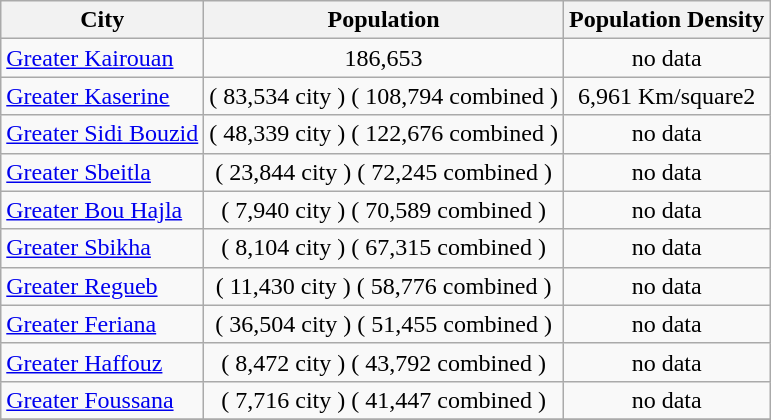<table class="wikitable">
<tr>
<th>City</th>
<th>Population</th>
<th>Population Density</th>
</tr>
<tr>
<td><a href='#'>Greater Kairouan</a></td>
<td align="center">186,653</td>
<td align="center">no data</td>
</tr>
<tr>
<td><a href='#'>Greater Kaserine</a></td>
<td align="center">( 83,534 city ) ( 108,794 combined )</td>
<td align="center">6,961 Km/square2</td>
</tr>
<tr>
<td><a href='#'>Greater Sidi Bouzid</a></td>
<td align="center">( 48,339 city ) ( 122,676 combined )</td>
<td align="center">no data</td>
</tr>
<tr>
<td><a href='#'>Greater Sbeitla</a></td>
<td align="center">( 23,844 city ) ( 72,245 combined )</td>
<td align="center">no data</td>
</tr>
<tr>
<td><a href='#'>Greater Bou Hajla</a></td>
<td align="center">( 7,940 city ) ( 70,589 combined )</td>
<td align="center">no data</td>
</tr>
<tr>
<td><a href='#'>Greater Sbikha</a></td>
<td align="center">( 8,104 city ) ( 67,315 combined )</td>
<td align="center">no data</td>
</tr>
<tr>
<td><a href='#'>Greater Regueb</a></td>
<td align="center">( 11,430 city ) ( 58,776 combined )</td>
<td align="center">no data</td>
</tr>
<tr>
<td><a href='#'>Greater Feriana</a></td>
<td align="center">( 36,504 city ) ( 51,455 combined )</td>
<td align="center">no data</td>
</tr>
<tr>
<td><a href='#'>Greater Haffouz</a></td>
<td align="center">( 8,472 city ) ( 43,792 combined )</td>
<td align="center">no data</td>
</tr>
<tr>
<td><a href='#'>Greater Foussana</a></td>
<td align="center">( 7,716 city ) ( 41,447 combined )</td>
<td align="center">no data</td>
</tr>
<tr>
</tr>
</table>
